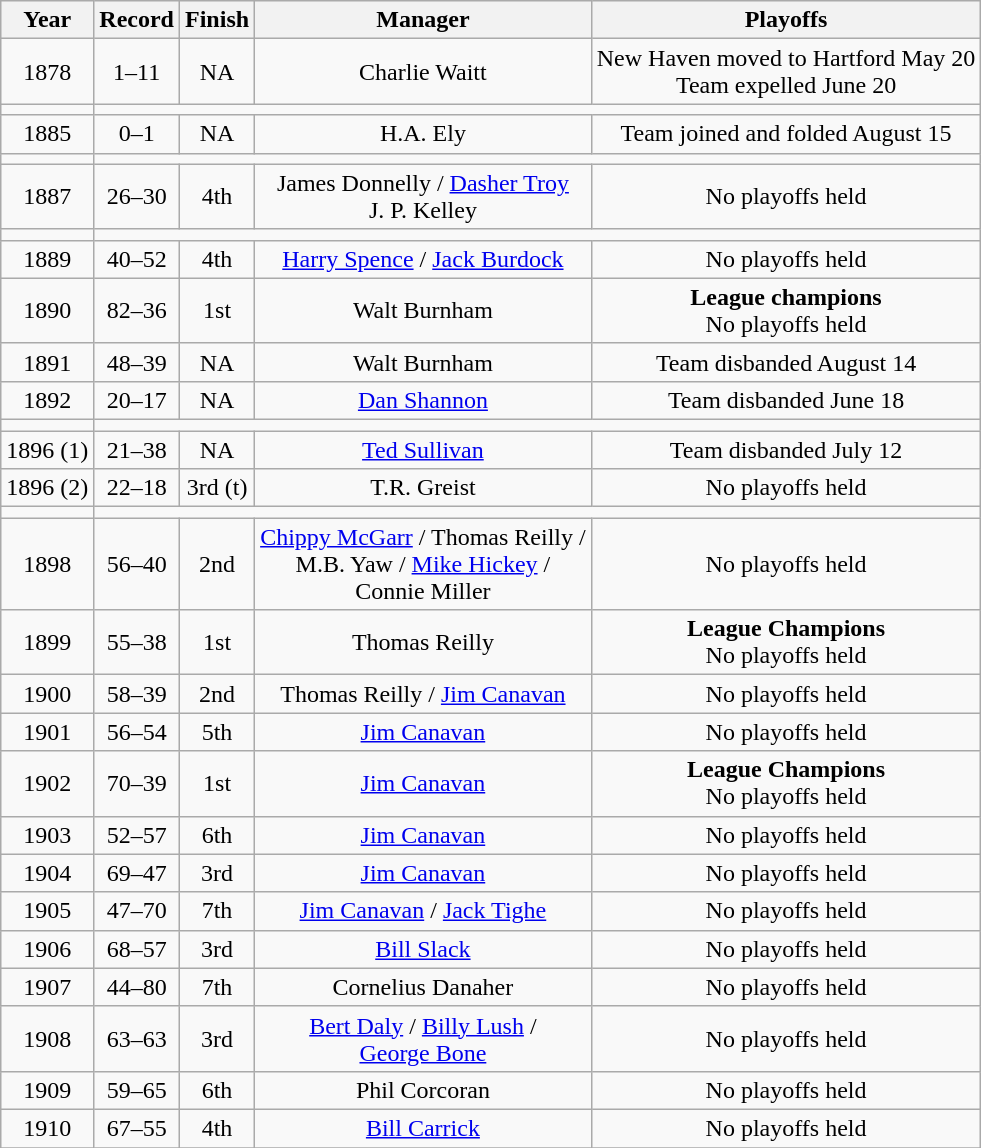<table class="wikitable">
<tr style="background: #F2F2F2;">
<th>Year</th>
<th>Record</th>
<th>Finish</th>
<th>Manager</th>
<th>Playoffs</th>
</tr>
<tr align=center>
<td>1878</td>
<td>1–11</td>
<td>NA</td>
<td>Charlie Waitt</td>
<td>New Haven moved to Hartford May 20<br>Team expelled June 20</td>
</tr>
<tr align=center>
<td></td>
</tr>
<tr align=center>
<td>1885</td>
<td>0–1</td>
<td>NA</td>
<td>H.A. Ely</td>
<td>Team joined and folded August 15</td>
</tr>
<tr align=center>
<td></td>
</tr>
<tr align=center>
<td>1887</td>
<td>26–30</td>
<td>4th</td>
<td>James Donnelly / <a href='#'>Dasher Troy</a> <br> J. P. Kelley</td>
<td>No playoffs held</td>
</tr>
<tr align=center>
<td></td>
</tr>
<tr align=center>
<td>1889</td>
<td>40–52</td>
<td>4th</td>
<td><a href='#'>Harry Spence</a> / <a href='#'>Jack Burdock</a></td>
<td>No playoffs held</td>
</tr>
<tr align=center>
<td>1890</td>
<td>82–36</td>
<td>1st</td>
<td>Walt Burnham</td>
<td><strong>League champions</strong><br>No playoffs held</td>
</tr>
<tr align=center>
<td>1891</td>
<td>48–39</td>
<td>NA</td>
<td>Walt Burnham</td>
<td>Team disbanded August 14</td>
</tr>
<tr align=center>
<td>1892</td>
<td>20–17</td>
<td>NA</td>
<td><a href='#'>Dan Shannon</a></td>
<td>Team disbanded June 18</td>
</tr>
<tr align=center>
<td></td>
</tr>
<tr align=center>
<td>1896 (1)</td>
<td>21–38</td>
<td>NA</td>
<td><a href='#'>Ted Sullivan</a></td>
<td>Team disbanded July 12</td>
</tr>
<tr align=center>
<td>1896 (2)</td>
<td>22–18</td>
<td>3rd (t)</td>
<td>T.R. Greist</td>
<td>No playoffs held</td>
</tr>
<tr align=center>
<td></td>
</tr>
<tr align=center>
<td>1898</td>
<td>56–40</td>
<td>2nd</td>
<td><a href='#'>Chippy McGarr</a> / Thomas Reilly /<br> M.B. Yaw / <a href='#'>Mike Hickey</a> /<br> Connie Miller</td>
<td>No playoffs held</td>
</tr>
<tr align=center>
<td>1899</td>
<td>55–38</td>
<td>1st</td>
<td>Thomas Reilly</td>
<td><strong>League Champions</strong><br>No playoffs held</td>
</tr>
<tr align=center>
<td>1900</td>
<td>58–39</td>
<td>2nd</td>
<td>Thomas Reilly / <a href='#'>Jim Canavan</a></td>
<td>No playoffs held</td>
</tr>
<tr align=center>
<td>1901</td>
<td>56–54</td>
<td>5th</td>
<td><a href='#'>Jim Canavan</a></td>
<td>No playoffs held</td>
</tr>
<tr align=center>
<td>1902</td>
<td>70–39</td>
<td>1st</td>
<td><a href='#'>Jim Canavan</a></td>
<td><strong>League Champions</strong><br>No playoffs held</td>
</tr>
<tr align=center>
<td>1903</td>
<td>52–57</td>
<td>6th</td>
<td><a href='#'>Jim Canavan</a></td>
<td>No playoffs held</td>
</tr>
<tr align=center>
<td>1904</td>
<td>69–47</td>
<td>3rd</td>
<td><a href='#'>Jim Canavan</a></td>
<td>No playoffs held</td>
</tr>
<tr align=center>
<td>1905</td>
<td>47–70</td>
<td>7th</td>
<td><a href='#'>Jim Canavan</a> / <a href='#'>Jack Tighe</a></td>
<td>No playoffs held</td>
</tr>
<tr align=center>
<td>1906</td>
<td>68–57</td>
<td>3rd</td>
<td><a href='#'>Bill Slack</a></td>
<td>No playoffs held</td>
</tr>
<tr align=center>
<td>1907</td>
<td>44–80</td>
<td>7th</td>
<td>Cornelius Danaher</td>
<td>No playoffs held</td>
</tr>
<tr align=center>
<td>1908</td>
<td>63–63</td>
<td>3rd</td>
<td><a href='#'>Bert Daly</a> / <a href='#'>Billy Lush</a> /<br> <a href='#'>George Bone</a></td>
<td>No playoffs held</td>
</tr>
<tr align=center>
<td>1909</td>
<td>59–65</td>
<td>6th</td>
<td>Phil Corcoran</td>
<td>No playoffs held</td>
</tr>
<tr align=center>
<td>1910</td>
<td>67–55</td>
<td>4th</td>
<td><a href='#'>Bill Carrick</a></td>
<td>No playoffs held</td>
</tr>
<tr align=center>
</tr>
</table>
